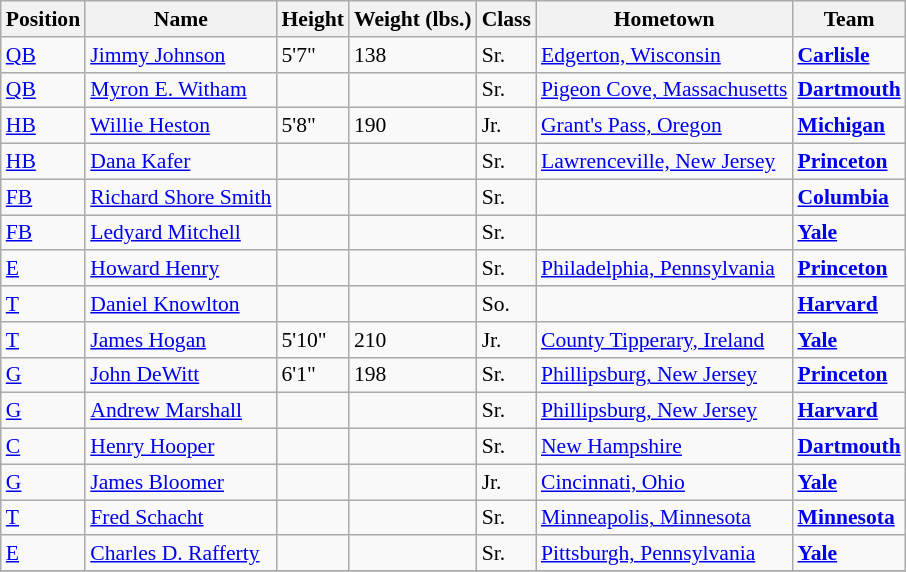<table class="wikitable" style="font-size: 90%">
<tr>
<th>Position</th>
<th>Name</th>
<th>Height</th>
<th>Weight (lbs.)</th>
<th>Class</th>
<th>Hometown</th>
<th>Team</th>
</tr>
<tr>
<td><a href='#'>QB</a></td>
<td><a href='#'>Jimmy Johnson</a></td>
<td>5'7"</td>
<td>138</td>
<td>Sr.</td>
<td><a href='#'>Edgerton, Wisconsin</a></td>
<td><strong><a href='#'>Carlisle</a></strong></td>
</tr>
<tr>
<td><a href='#'>QB</a></td>
<td><a href='#'>Myron E. Witham</a></td>
<td></td>
<td></td>
<td>Sr.</td>
<td><a href='#'>Pigeon Cove, Massachusetts</a></td>
<td><strong><a href='#'>Dartmouth</a></strong></td>
</tr>
<tr>
<td><a href='#'>HB</a></td>
<td><a href='#'>Willie Heston</a></td>
<td>5'8"</td>
<td>190</td>
<td>Jr.</td>
<td><a href='#'>Grant's Pass, Oregon</a></td>
<td><strong><a href='#'>Michigan</a></strong></td>
</tr>
<tr>
<td><a href='#'>HB</a></td>
<td><a href='#'>Dana Kafer</a></td>
<td></td>
<td></td>
<td>Sr.</td>
<td><a href='#'>Lawrenceville, New Jersey</a></td>
<td><strong><a href='#'>Princeton</a></strong></td>
</tr>
<tr>
<td><a href='#'>FB</a></td>
<td><a href='#'>Richard Shore Smith</a></td>
<td></td>
<td></td>
<td>Sr.</td>
<td></td>
<td><strong><a href='#'>Columbia</a></strong></td>
</tr>
<tr>
<td><a href='#'>FB</a></td>
<td><a href='#'>Ledyard Mitchell</a></td>
<td></td>
<td></td>
<td>Sr.</td>
<td></td>
<td><strong><a href='#'>Yale</a></strong></td>
</tr>
<tr>
<td><a href='#'>E</a></td>
<td><a href='#'>Howard Henry</a></td>
<td></td>
<td></td>
<td>Sr.</td>
<td><a href='#'>Philadelphia, Pennsylvania</a></td>
<td><strong><a href='#'>Princeton</a></strong></td>
</tr>
<tr>
<td><a href='#'>T</a></td>
<td><a href='#'>Daniel Knowlton</a></td>
<td></td>
<td></td>
<td>So.</td>
<td></td>
<td><strong><a href='#'>Harvard</a></strong></td>
</tr>
<tr>
<td><a href='#'>T</a></td>
<td><a href='#'>James Hogan</a></td>
<td>5'10"</td>
<td>210</td>
<td>Jr.</td>
<td><a href='#'>County Tipperary, Ireland</a></td>
<td><strong><a href='#'>Yale</a></strong></td>
</tr>
<tr>
<td><a href='#'>G</a></td>
<td><a href='#'>John DeWitt</a></td>
<td>6'1"</td>
<td>198</td>
<td>Sr.</td>
<td><a href='#'>Phillipsburg, New Jersey</a></td>
<td><strong><a href='#'>Princeton</a></strong></td>
</tr>
<tr>
<td><a href='#'>G</a></td>
<td><a href='#'>Andrew Marshall</a></td>
<td></td>
<td></td>
<td>Sr.</td>
<td><a href='#'>Phillipsburg, New Jersey</a></td>
<td><strong><a href='#'>Harvard</a></strong></td>
</tr>
<tr>
<td><a href='#'>C</a></td>
<td><a href='#'>Henry Hooper</a></td>
<td></td>
<td></td>
<td>Sr.</td>
<td><a href='#'>New Hampshire</a></td>
<td><strong><a href='#'>Dartmouth</a></strong></td>
</tr>
<tr>
<td><a href='#'>G</a></td>
<td><a href='#'>James Bloomer</a></td>
<td></td>
<td></td>
<td>Jr.</td>
<td><a href='#'>Cincinnati, Ohio</a></td>
<td><strong><a href='#'>Yale</a></strong></td>
</tr>
<tr>
<td><a href='#'>T</a></td>
<td><a href='#'>Fred Schacht</a></td>
<td></td>
<td></td>
<td>Sr.</td>
<td><a href='#'>Minneapolis, Minnesota</a></td>
<td><strong><a href='#'>Minnesota</a></strong></td>
</tr>
<tr>
<td><a href='#'>E</a></td>
<td><a href='#'>Charles D. Rafferty</a></td>
<td></td>
<td></td>
<td>Sr.</td>
<td><a href='#'>Pittsburgh, Pennsylvania</a></td>
<td><strong><a href='#'>Yale</a></strong></td>
</tr>
<tr>
</tr>
</table>
